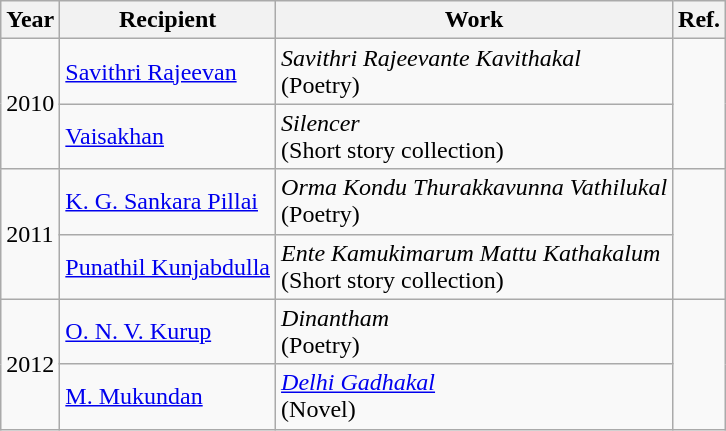<table class="wikitable">
<tr>
<th>Year</th>
<th>Recipient</th>
<th>Work</th>
<th>Ref.</th>
</tr>
<tr>
<td rowspan=2>2010</td>
<td><a href='#'>Savithri Rajeevan</a></td>
<td><em>Savithri Rajeevante Kavithakal</em><br>(Poetry)</td>
<td rowspan=2></td>
</tr>
<tr>
<td><a href='#'>Vaisakhan</a></td>
<td><em>Silencer</em><br>(Short story collection)</td>
</tr>
<tr>
<td rowspan=2>2011</td>
<td><a href='#'>K. G. Sankara Pillai</a></td>
<td><em>Orma Kondu Thurakkavunna Vathilukal</em><br>(Poetry)</td>
<td rowspan=2></td>
</tr>
<tr>
<td><a href='#'>Punathil Kunjabdulla</a></td>
<td><em>Ente Kamukimarum Mattu Kathakalum</em><br>(Short story collection)</td>
</tr>
<tr>
<td rowspan=2>2012</td>
<td><a href='#'>O. N. V. Kurup</a></td>
<td><em>Dinantham</em><br>(Poetry)</td>
<td rowspan=2></td>
</tr>
<tr>
<td><a href='#'>M. Mukundan</a></td>
<td><em><a href='#'>Delhi Gadhakal</a></em><br>(Novel)</td>
</tr>
</table>
